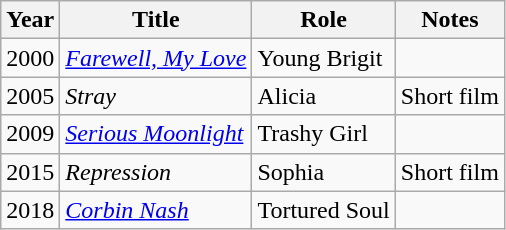<table class="wikitable sortable">
<tr>
<th>Year</th>
<th>Title</th>
<th>Role</th>
<th class="unsortable">Notes</th>
</tr>
<tr>
<td>2000</td>
<td><em><a href='#'>Farewell, My Love</a></em></td>
<td>Young Brigit</td>
<td></td>
</tr>
<tr>
<td>2005</td>
<td><em>Stray</em></td>
<td>Alicia</td>
<td>Short film</td>
</tr>
<tr>
<td>2009</td>
<td><em><a href='#'>Serious Moonlight</a></em></td>
<td>Trashy Girl</td>
<td></td>
</tr>
<tr>
<td>2015</td>
<td><em>Repression</em></td>
<td>Sophia</td>
<td>Short film</td>
</tr>
<tr>
<td>2018</td>
<td><em><a href='#'>Corbin Nash</a></em></td>
<td>Tortured Soul</td>
<td></td>
</tr>
</table>
